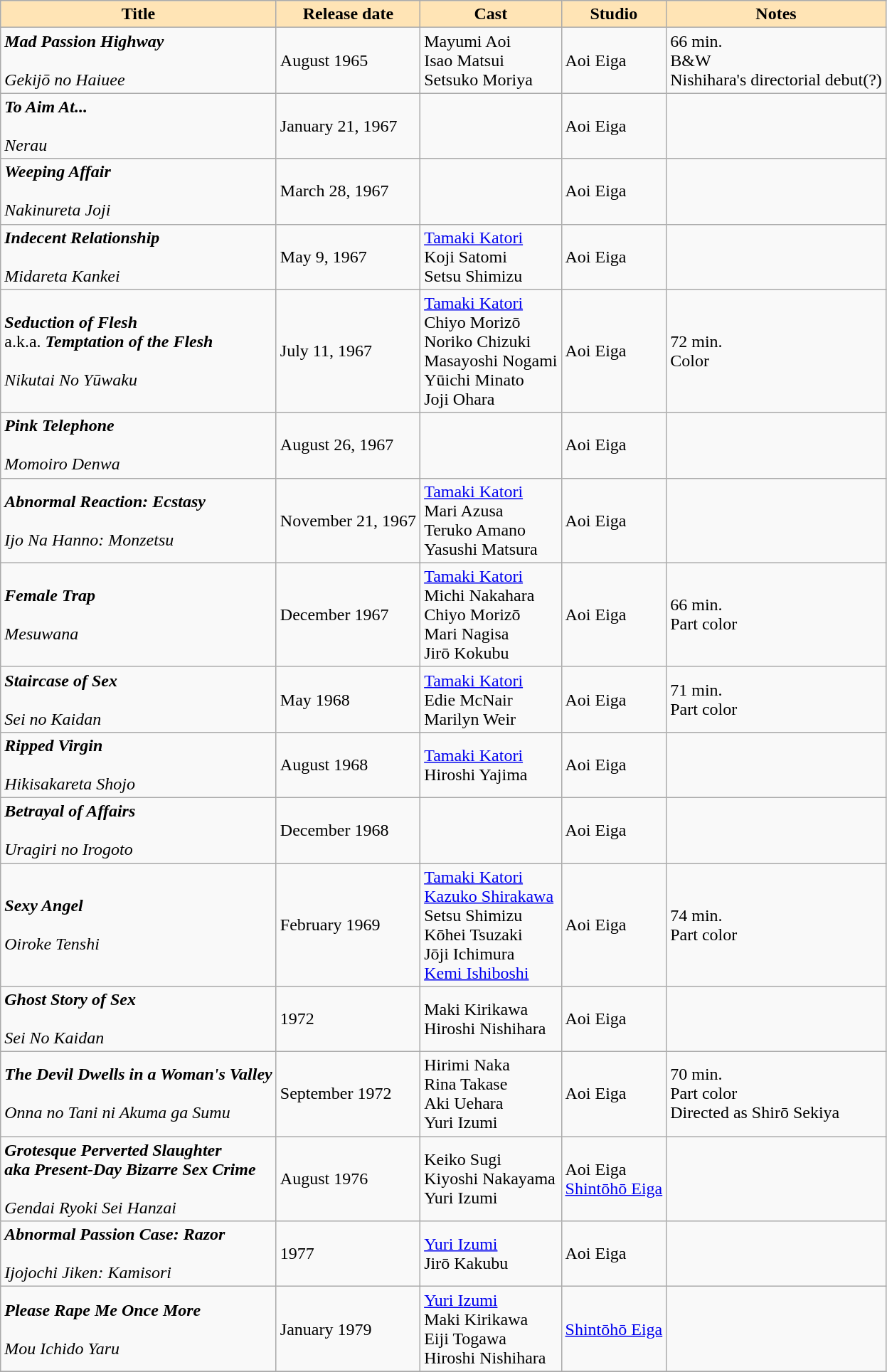<table class="wikitable sortable">
<tr>
<th style="background:#FFE4B5;">Title</th>
<th style="background:#FFE4B5;">Release date</th>
<th style="background:#FFE4B5;">Cast</th>
<th style="background:#FFE4B5;">Studio</th>
<th style="background:#FFE4B5;">Notes</th>
</tr>
<tr>
<td><strong><em>Mad Passion Highway</em></strong><br><br><em>Gekijō no Haiuee</em></td>
<td>August 1965</td>
<td>Mayumi Aoi<br>Isao Matsui<br>Setsuko Moriya</td>
<td>Aoi Eiga</td>
<td>66 min.<br>B&W<br>Nishihara's directorial debut(?)</td>
</tr>
<tr>
<td><strong><em>To Aim At...</em></strong><br><br><em>Nerau</em></td>
<td>January 21, 1967</td>
<td></td>
<td>Aoi Eiga</td>
<td></td>
</tr>
<tr>
<td><strong><em>Weeping Affair</em></strong><br><br><em>Nakinureta Joji</em></td>
<td>March 28, 1967</td>
<td></td>
<td>Aoi Eiga</td>
<td></td>
</tr>
<tr>
<td><strong><em>Indecent Relationship</em></strong><br><br><em>Midareta Kankei</em></td>
<td>May 9, 1967</td>
<td><a href='#'>Tamaki Katori</a><br>Koji Satomi<br>Setsu Shimizu</td>
<td>Aoi Eiga</td>
<td></td>
</tr>
<tr>
<td><strong><em>Seduction of Flesh</em></strong><br>a.k.a. <strong><em>Temptation of the Flesh</em></strong><br><br><em>Nikutai No Yūwaku</em></td>
<td>July 11, 1967</td>
<td><a href='#'>Tamaki Katori</a><br>Chiyo Morizō<br>Noriko Chizuki<br>Masayoshi Nogami<br>Yūichi Minato<br>Joji Ohara</td>
<td>Aoi Eiga</td>
<td>72 min.<br>Color</td>
</tr>
<tr>
<td><strong><em>Pink Telephone</em></strong><br><br><em>Momoiro Denwa</em></td>
<td>August 26, 1967</td>
<td></td>
<td>Aoi Eiga</td>
<td></td>
</tr>
<tr>
<td><strong><em>Abnormal Reaction: Ecstasy</em></strong><br><br><em>Ijo Na Hanno: Monzetsu</em></td>
<td>November 21, 1967</td>
<td><a href='#'>Tamaki Katori</a><br>Mari Azusa<br>Teruko Amano<br>Yasushi Matsura</td>
<td>Aoi Eiga</td>
<td></td>
</tr>
<tr>
<td><strong><em>Female Trap</em></strong><br><br><em>Mesuwana</em></td>
<td>December 1967</td>
<td><a href='#'>Tamaki Katori</a><br>Michi Nakahara<br>Chiyo Morizō<br>Mari Nagisa<br>Jirō Kokubu</td>
<td>Aoi Eiga</td>
<td>66 min.<br>Part color</td>
</tr>
<tr>
<td><strong><em>Staircase of Sex</em></strong><br><br><em>Sei no Kaidan</em></td>
<td>May 1968</td>
<td><a href='#'>Tamaki Katori</a><br>Edie McNair<br>Marilyn Weir</td>
<td>Aoi Eiga</td>
<td>71 min.<br>Part color</td>
</tr>
<tr>
<td><strong><em>Ripped Virgin</em></strong><br><br><em>Hikisakareta Shojo</em></td>
<td>August 1968</td>
<td><a href='#'>Tamaki Katori</a><br>Hiroshi Yajima</td>
<td>Aoi Eiga</td>
<td></td>
</tr>
<tr>
<td><strong><em>Betrayal of Affairs</em></strong><br><br><em>Uragiri no Irogoto</em></td>
<td>December 1968</td>
<td></td>
<td>Aoi Eiga</td>
<td></td>
</tr>
<tr>
<td><strong><em>Sexy Angel</em></strong><br><br><em>Oiroke Tenshi</em></td>
<td>February 1969</td>
<td><a href='#'>Tamaki Katori</a><br><a href='#'>Kazuko Shirakawa</a><br>Setsu Shimizu<br>Kōhei Tsuzaki<br>Jōji Ichimura<br><a href='#'>Kemi Ishiboshi</a></td>
<td>Aoi Eiga</td>
<td>74 min.<br>Part color</td>
</tr>
<tr>
<td><strong><em>Ghost Story of Sex</em></strong><br><br><em>Sei No Kaidan</em></td>
<td>1972</td>
<td>Maki Kirikawa<br>Hiroshi Nishihara</td>
<td>Aoi Eiga</td>
<td></td>
</tr>
<tr>
<td><strong><em>The Devil Dwells in a Woman's Valley</em></strong><br><br><em>Onna no Tani ni Akuma ga Sumu</em></td>
<td>September 1972</td>
<td>Hirimi Naka<br>Rina Takase<br>Aki Uehara<br>Yuri Izumi<br></td>
<td>Aoi Eiga</td>
<td>70 min.<br>Part color<br>Directed as Shirō Sekiya</td>
</tr>
<tr>
<td><strong><em>Grotesque Perverted Slaughter<em> <br>aka </em>Present-Day Bizarre Sex Crime</em></strong><br><br><em>Gendai Ryoki Sei Hanzai</em></td>
<td>August 1976</td>
<td>Keiko Sugi<br>Kiyoshi Nakayama<br>Yuri Izumi</td>
<td>Aoi Eiga<br><a href='#'>Shintōhō Eiga</a></td>
<td></td>
</tr>
<tr>
<td><strong><em>Abnormal Passion Case: Razor</em></strong><br><br><em>Ijojochi Jiken: Kamisori</em></td>
<td>1977</td>
<td><a href='#'>Yuri Izumi</a><br>Jirō Kakubu</td>
<td>Aoi Eiga</td>
<td></td>
</tr>
<tr>
<td><strong><em>Please Rape Me Once More</em></strong><br><br><em>Mou Ichido Yaru</em></td>
<td>January 1979</td>
<td><a href='#'>Yuri Izumi</a><br>Maki Kirikawa<br>Eiji Togawa<br>Hiroshi Nishihara</td>
<td><a href='#'>Shintōhō Eiga</a></td>
<td></td>
</tr>
<tr>
</tr>
</table>
